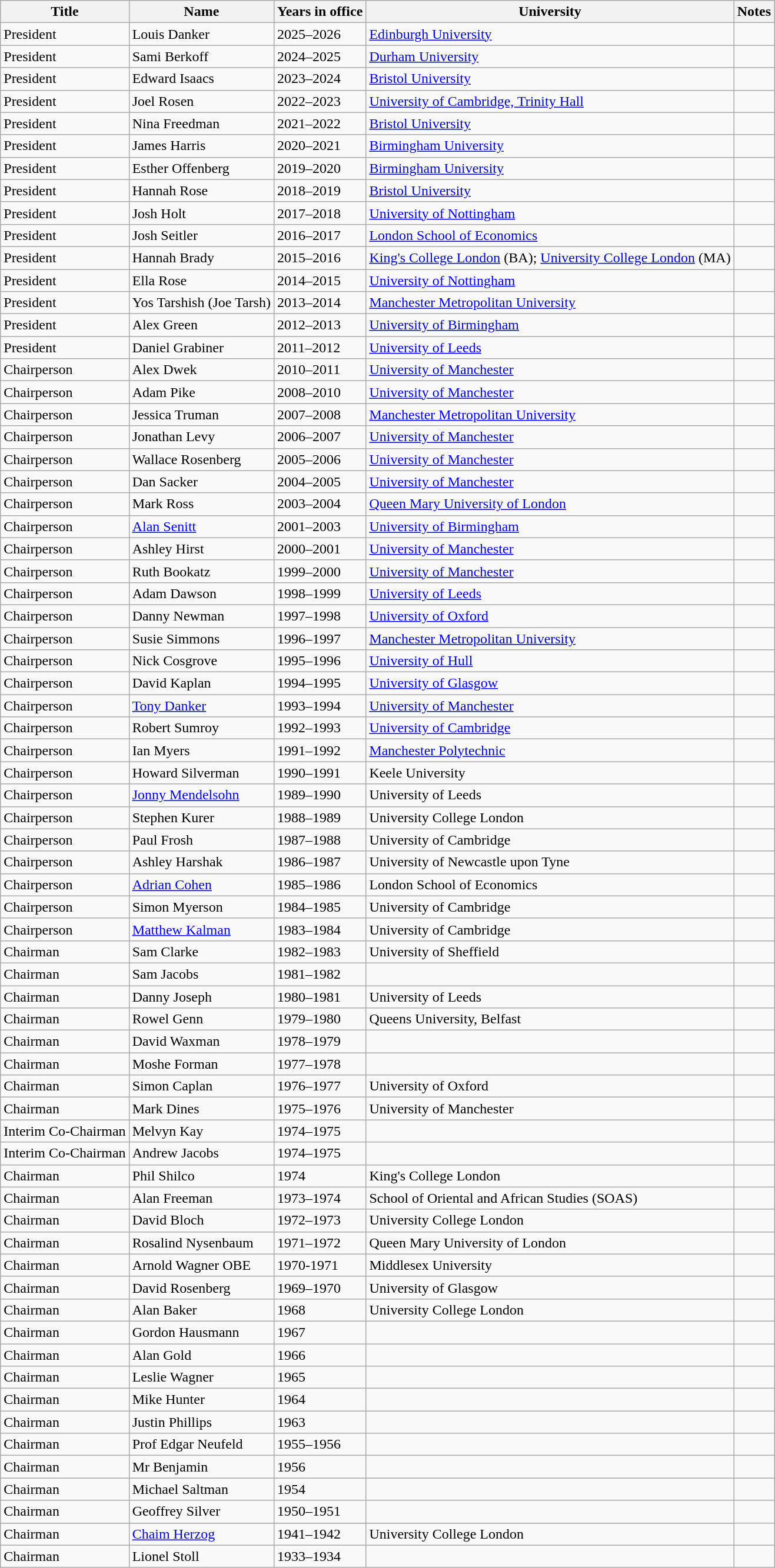<table class="wikitable">
<tr>
<th>Title</th>
<th>Name</th>
<th>Years in office</th>
<th>University</th>
<th>Notes</th>
</tr>
<tr>
<td>President</td>
<td>Louis Danker</td>
<td>2025–2026</td>
<td><a href='#'>Edinburgh University</a></td>
<td></td>
</tr>
<tr>
<td>President</td>
<td>Sami Berkoff</td>
<td>2024–2025</td>
<td><a href='#'>Durham University</a></td>
<td></td>
</tr>
<tr>
<td>President</td>
<td>Edward Isaacs</td>
<td>2023–2024</td>
<td><a href='#'>Bristol University</a></td>
<td></td>
</tr>
<tr>
<td>President</td>
<td>Joel Rosen</td>
<td>2022–2023</td>
<td><a href='#'>University of Cambridge, Trinity Hall</a></td>
<td></td>
</tr>
<tr>
<td>President</td>
<td>Nina Freedman</td>
<td>2021–2022</td>
<td><a href='#'>Bristol University</a></td>
<td></td>
</tr>
<tr>
<td>President</td>
<td>James Harris</td>
<td>2020–2021</td>
<td><a href='#'>Birmingham University</a></td>
<td></td>
</tr>
<tr>
<td>President</td>
<td>Esther Offenberg</td>
<td>2019–2020</td>
<td><a href='#'>Birmingham University</a></td>
<td></td>
</tr>
<tr>
<td>President</td>
<td>Hannah Rose</td>
<td>2018–2019</td>
<td><a href='#'>Bristol University</a></td>
<td></td>
</tr>
<tr>
<td>President</td>
<td>Josh Holt</td>
<td>2017–2018</td>
<td><a href='#'>University of Nottingham</a></td>
<td></td>
</tr>
<tr>
<td>President</td>
<td>Josh Seitler</td>
<td>2016–2017</td>
<td><a href='#'>London School of Economics</a></td>
<td></td>
</tr>
<tr>
<td>President</td>
<td>Hannah Brady</td>
<td>2015–2016</td>
<td><a href='#'>King's College London</a> (BA); <a href='#'>University College London</a> (MA)</td>
<td></td>
</tr>
<tr>
<td>President</td>
<td>Ella Rose</td>
<td>2014–2015</td>
<td><a href='#'>University of Nottingham</a></td>
<td></td>
</tr>
<tr>
<td>President</td>
<td>Yos Tarshish (Joe Tarsh)</td>
<td>2013–2014</td>
<td><a href='#'>Manchester Metropolitan University</a></td>
<td></td>
</tr>
<tr>
<td>President</td>
<td>Alex Green</td>
<td>2012–2013</td>
<td><a href='#'>University of Birmingham</a></td>
<td></td>
</tr>
<tr>
<td>President</td>
<td>Daniel Grabiner</td>
<td>2011–2012</td>
<td><a href='#'>University of Leeds</a></td>
<td></td>
</tr>
<tr>
<td>Chairperson</td>
<td>Alex Dwek</td>
<td>2010–2011</td>
<td><a href='#'>University of Manchester</a></td>
<td></td>
</tr>
<tr>
<td>Chairperson</td>
<td>Adam Pike</td>
<td>2008–2010</td>
<td><a href='#'>University of Manchester</a></td>
<td></td>
</tr>
<tr>
<td>Chairperson</td>
<td>Jessica Truman</td>
<td>2007–2008</td>
<td><a href='#'>Manchester Metropolitan University</a></td>
<td></td>
</tr>
<tr>
<td>Chairperson</td>
<td>Jonathan Levy</td>
<td>2006–2007</td>
<td><a href='#'>University of Manchester</a></td>
<td></td>
</tr>
<tr>
<td>Chairperson</td>
<td>Wallace Rosenberg</td>
<td>2005–2006</td>
<td><a href='#'>University of Manchester</a></td>
<td></td>
</tr>
<tr>
<td>Chairperson</td>
<td>Dan Sacker</td>
<td>2004–2005</td>
<td><a href='#'>University of Manchester</a></td>
<td></td>
</tr>
<tr>
<td>Chairperson</td>
<td>Mark Ross</td>
<td>2003–2004</td>
<td><a href='#'>Queen Mary University of London</a></td>
<td></td>
</tr>
<tr>
<td>Chairperson</td>
<td><a href='#'>Alan Senitt</a></td>
<td>2001–2003</td>
<td><a href='#'>University of Birmingham</a></td>
<td></td>
</tr>
<tr>
<td>Chairperson</td>
<td>Ashley Hirst</td>
<td>2000–2001</td>
<td><a href='#'>University of Manchester</a></td>
<td></td>
</tr>
<tr>
<td>Chairperson</td>
<td>Ruth Bookatz</td>
<td>1999–2000</td>
<td><a href='#'>University of Manchester</a></td>
<td></td>
</tr>
<tr>
<td>Chairperson</td>
<td>Adam Dawson</td>
<td>1998–1999</td>
<td><a href='#'>University of Leeds</a></td>
<td></td>
</tr>
<tr>
<td>Chairperson</td>
<td>Danny Newman</td>
<td>1997–1998</td>
<td><a href='#'>University of Oxford</a></td>
<td></td>
</tr>
<tr>
<td>Chairperson</td>
<td>Susie Simmons</td>
<td>1996–1997</td>
<td><a href='#'>Manchester Metropolitan University</a></td>
<td></td>
</tr>
<tr>
<td>Chairperson</td>
<td>Nick Cosgrove</td>
<td>1995–1996</td>
<td><a href='#'>University of Hull</a></td>
<td></td>
</tr>
<tr>
<td>Chairperson</td>
<td>David Kaplan</td>
<td>1994–1995</td>
<td><a href='#'>University of Glasgow</a></td>
<td></td>
</tr>
<tr>
<td>Chairperson</td>
<td><a href='#'>Tony Danker</a></td>
<td>1993–1994</td>
<td><a href='#'>University of Manchester</a></td>
<td></td>
</tr>
<tr>
<td>Chairperson</td>
<td>Robert Sumroy</td>
<td>1992–1993</td>
<td><a href='#'>University of Cambridge</a></td>
<td></td>
</tr>
<tr>
<td>Chairperson</td>
<td>Ian Myers</td>
<td>1991–1992</td>
<td><a href='#'>Manchester Polytechnic</a></td>
<td></td>
</tr>
<tr>
<td>Chairperson</td>
<td>Howard Silverman</td>
<td>1990–1991</td>
<td>Keele University</td>
<td></td>
</tr>
<tr>
<td>Chairperson</td>
<td><a href='#'>Jonny Mendelsohn</a></td>
<td>1989–1990</td>
<td>University of Leeds</td>
<td></td>
</tr>
<tr>
<td>Chairperson</td>
<td>Stephen Kurer</td>
<td>1988–1989</td>
<td>University College London</td>
<td></td>
</tr>
<tr>
<td>Chairperson</td>
<td>Paul Frosh</td>
<td>1987–1988</td>
<td>University of Cambridge</td>
<td></td>
</tr>
<tr>
<td>Chairperson</td>
<td>Ashley Harshak</td>
<td>1986–1987</td>
<td>University of Newcastle upon Tyne</td>
<td></td>
</tr>
<tr>
<td>Chairperson</td>
<td><a href='#'>Adrian Cohen</a></td>
<td>1985–1986</td>
<td>London School of Economics</td>
<td></td>
</tr>
<tr>
<td>Chairperson</td>
<td>Simon Myerson</td>
<td>1984–1985</td>
<td>University of Cambridge</td>
<td></td>
</tr>
<tr>
<td>Chairperson</td>
<td><a href='#'>Matthew Kalman</a></td>
<td>1983–1984</td>
<td>University of Cambridge</td>
<td></td>
</tr>
<tr>
<td>Chairman</td>
<td>Sam Clarke</td>
<td>1982–1983</td>
<td>University of Sheffield</td>
<td></td>
</tr>
<tr>
<td>Chairman</td>
<td>Sam Jacobs</td>
<td>1981–1982</td>
<td></td>
<td></td>
</tr>
<tr>
<td>Chairman</td>
<td>Danny Joseph</td>
<td>1980–1981</td>
<td>University of Leeds</td>
<td></td>
</tr>
<tr>
<td>Chairman</td>
<td>Rowel Genn</td>
<td>1979–1980</td>
<td>Queens University, Belfast</td>
<td></td>
</tr>
<tr>
<td>Chairman</td>
<td>David Waxman</td>
<td>1978–1979</td>
<td></td>
<td></td>
</tr>
<tr>
<td>Chairman</td>
<td>Moshe Forman</td>
<td>1977–1978</td>
<td></td>
<td></td>
</tr>
<tr>
<td>Chairman</td>
<td>Simon Caplan</td>
<td>1976–1977</td>
<td>University of Oxford</td>
<td></td>
</tr>
<tr>
<td>Chairman</td>
<td>Mark Dines</td>
<td>1975–1976</td>
<td>University of Manchester</td>
<td></td>
</tr>
<tr>
<td>Interim Co-Chairman</td>
<td>Melvyn Kay</td>
<td>1974–1975</td>
<td></td>
<td></td>
</tr>
<tr>
<td>Interim Co-Chairman</td>
<td>Andrew Jacobs</td>
<td>1974–1975</td>
<td></td>
<td></td>
</tr>
<tr>
<td>Chairman</td>
<td>Phil Shilco</td>
<td>1974</td>
<td>King's College London</td>
<td></td>
</tr>
<tr>
<td>Chairman</td>
<td>Alan Freeman</td>
<td>1973–1974</td>
<td>School of Oriental and African Studies (SOAS)</td>
<td></td>
</tr>
<tr>
<td>Chairman</td>
<td>David Bloch</td>
<td>1972–1973</td>
<td>University College London</td>
<td></td>
</tr>
<tr>
<td>Chairman</td>
<td>Rosalind Nysenbaum</td>
<td>1971–1972</td>
<td>Queen Mary University of London</td>
<td></td>
</tr>
<tr>
<td>Chairman</td>
<td>Arnold Wagner OBE</td>
<td>1970-1971</td>
<td>Middlesex University</td>
<td></td>
</tr>
<tr>
<td>Chairman</td>
<td>David Rosenberg</td>
<td>1969–1970</td>
<td>University of Glasgow</td>
<td></td>
</tr>
<tr>
<td>Chairman</td>
<td>Alan Baker</td>
<td>1968</td>
<td>University College London</td>
<td></td>
</tr>
<tr>
<td>Chairman</td>
<td>Gordon Hausmann</td>
<td>1967</td>
<td></td>
<td></td>
</tr>
<tr>
<td>Chairman</td>
<td>Alan Gold</td>
<td>1966</td>
<td></td>
<td></td>
</tr>
<tr>
<td>Chairman</td>
<td>Leslie Wagner</td>
<td>1965</td>
<td></td>
<td></td>
</tr>
<tr>
<td>Chairman</td>
<td>Mike Hunter</td>
<td>1964</td>
<td></td>
<td></td>
</tr>
<tr>
<td>Chairman</td>
<td>Justin Phillips</td>
<td>1963</td>
<td></td>
<td></td>
</tr>
<tr>
<td>Chairman</td>
<td>Prof Edgar Neufeld</td>
<td>1955–1956</td>
<td></td>
<td></td>
</tr>
<tr>
<td>Chairman</td>
<td>Mr Benjamin</td>
<td>1956</td>
<td></td>
<td></td>
</tr>
<tr>
<td>Chairman</td>
<td>Michael Saltman</td>
<td>1954</td>
<td></td>
<td></td>
</tr>
<tr>
<td>Chairman</td>
<td>Geoffrey Silver</td>
<td>1950–1951</td>
<td></td>
<td></td>
</tr>
<tr>
</tr>
<tr>
<td>Chairman</td>
<td><a href='#'>Chaim Herzog</a></td>
<td>1941–1942</td>
<td>University College London</td>
</tr>
<tr>
<td>Chairman</td>
<td>Lionel Stoll</td>
<td>1933–1934</td>
<td></td>
<td></td>
</tr>
</table>
